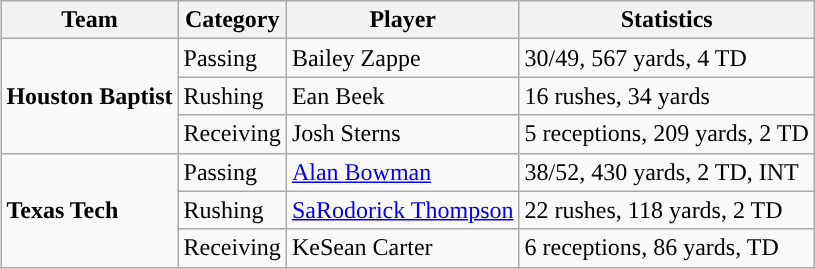<table class="wikitable" style="float: right;">
<tr>
<th>Team</th>
<th>Category</th>
<th>Player</th>
<th>Statistics</th>
</tr>
<tr>
<td rowspan=3><strong>Houston Baptist</strong></td>
<td>Passing</td>
<td>Bailey Zappe</td>
<td>30/49, 567 yards, 4 TD</td>
</tr>
<tr>
<td>Rushing</td>
<td>Ean Beek</td>
<td>16 rushes, 34 yards</td>
</tr>
<tr>
<td>Receiving</td>
<td>Josh Sterns</td>
<td>5 receptions, 209 yards, 2 TD</td>
</tr>
<tr>
<td rowspan=3><strong>Texas Tech</strong></td>
<td>Passing</td>
<td><a href='#'>Alan Bowman</a></td>
<td>38/52, 430 yards, 2 TD, INT</td>
</tr>
<tr>
<td>Rushing</td>
<td><a href='#'>SaRodorick Thompson</a></td>
<td>22 rushes, 118 yards, 2 TD</td>
</tr>
<tr>
<td>Receiving</td>
<td>KeSean Carter</td>
<td>6 receptions, 86 yards, TD</td>
</tr>
</table>
